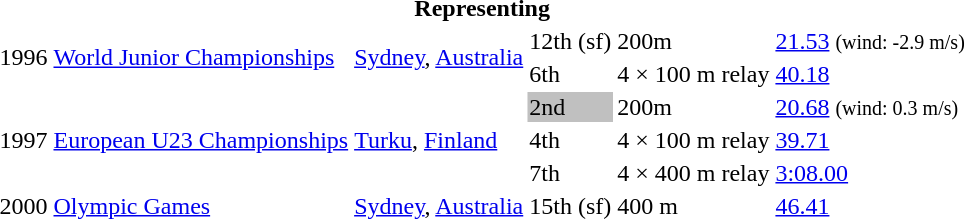<table>
<tr>
<th colspan="6">Representing </th>
</tr>
<tr>
<td rowspan=2>1996</td>
<td rowspan=2><a href='#'>World Junior Championships</a></td>
<td rowspan=2><a href='#'>Sydney</a>, <a href='#'>Australia</a></td>
<td>12th (sf)</td>
<td>200m</td>
<td><a href='#'>21.53</a> <small>(wind: -2.9 m/s)</small></td>
</tr>
<tr>
<td>6th</td>
<td>4 × 100 m relay</td>
<td><a href='#'>40.18</a></td>
</tr>
<tr>
<td rowspan=3>1997</td>
<td rowspan=3><a href='#'>European U23 Championships</a></td>
<td rowspan=3><a href='#'>Turku</a>, <a href='#'>Finland</a></td>
<td bgcolor=silver>2nd</td>
<td>200m</td>
<td><a href='#'>20.68</a> <small>(wind: 0.3 m/s)</small></td>
</tr>
<tr>
<td>4th</td>
<td>4 × 100 m relay</td>
<td><a href='#'>39.71</a></td>
</tr>
<tr>
<td>7th</td>
<td>4 × 400 m relay</td>
<td><a href='#'>3:08.00</a></td>
</tr>
<tr>
<td>2000</td>
<td><a href='#'>Olympic Games</a></td>
<td><a href='#'>Sydney</a>, <a href='#'>Australia</a></td>
<td>15th (sf)</td>
<td>400 m</td>
<td><a href='#'>46.41</a></td>
</tr>
</table>
